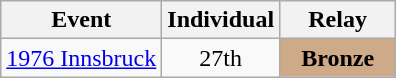<table class="wikitable" style="text-align: center;">
<tr ">
<th>Event</th>
<th style="width:70px;">Individual</th>
<th style="width:70px;">Relay</th>
</tr>
<tr>
<td align=left> <a href='#'>1976 Innsbruck</a></td>
<td>27th</td>
<td style="background:#cfaa88;"><strong>Bronze</strong></td>
</tr>
</table>
